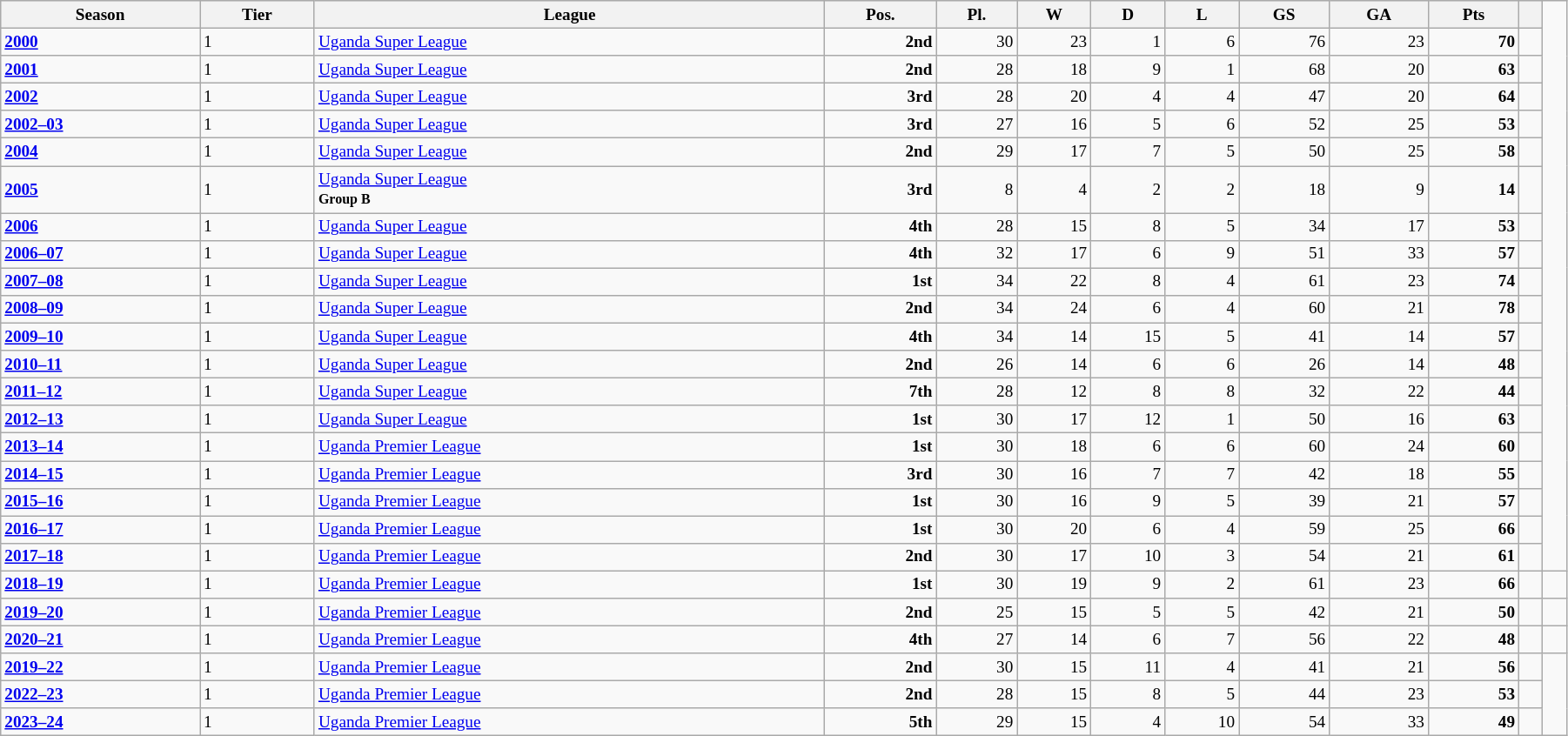<table class="wikitable" style="width:95%; font-size:80%">
<tr bgcolor="#efefef">
<th>Season</th>
<th>Tier</th>
<th>League</th>
<th>Pos.</th>
<th>Pl.</th>
<th>W</th>
<th>D</th>
<th>L</th>
<th>GS</th>
<th>GA</th>
<th>Pts</th>
<th></th>
</tr>
<tr>
<td><strong><a href='#'>2000</a></strong></td>
<td>1</td>
<td><a href='#'>Uganda Super League</a></td>
<td align=right><strong>2nd</strong></td>
<td align=right>30</td>
<td align=right>23</td>
<td align=right>1</td>
<td align=right>6</td>
<td align=right>76</td>
<td align=right>23</td>
<td align=right><strong>70</strong></td>
<td></td>
</tr>
<tr>
<td><strong><a href='#'>2001</a></strong></td>
<td>1</td>
<td><a href='#'>Uganda Super League</a></td>
<td align=right><strong>2nd</strong></td>
<td align=right>28</td>
<td align=right>18</td>
<td align=right>9</td>
<td align=right>1</td>
<td align=right>68</td>
<td align=right>20</td>
<td align=right><strong>63</strong></td>
<td></td>
</tr>
<tr>
<td><strong><a href='#'>2002</a></strong></td>
<td>1</td>
<td><a href='#'>Uganda Super League</a></td>
<td align=right><strong>3rd</strong></td>
<td align=right>28</td>
<td align=right>20</td>
<td align=right>4</td>
<td align=right>4</td>
<td align=right>47</td>
<td align=right>20</td>
<td align=right><strong>64</strong></td>
<td></td>
</tr>
<tr>
<td><strong><a href='#'>2002–03</a></strong></td>
<td>1</td>
<td><a href='#'>Uganda Super League</a></td>
<td align=right><strong>3rd</strong></td>
<td align=right>27</td>
<td align=right>16</td>
<td align=right>5</td>
<td align=right>6</td>
<td align=right>52</td>
<td align=right>25</td>
<td align=right><strong>53</strong></td>
<td></td>
</tr>
<tr>
<td><strong><a href='#'>2004</a></strong></td>
<td>1</td>
<td><a href='#'>Uganda Super League</a></td>
<td align=right><strong>2nd</strong></td>
<td align=right>29</td>
<td align=right>17</td>
<td align=right>7</td>
<td align=right>5</td>
<td align=right>50</td>
<td align=right>25</td>
<td align=right><strong>58</strong></td>
<td></td>
</tr>
<tr>
<td><strong><a href='#'>2005</a></strong></td>
<td>1</td>
<td><a href='#'>Uganda Super League</a> <br><small><strong>Group B</strong></small></td>
<td align=right><strong>3rd</strong></td>
<td align=right>8</td>
<td align=right>4</td>
<td align=right>2</td>
<td align=right>2</td>
<td align=right>18</td>
<td align=right>9</td>
<td align=right><strong>14</strong></td>
<td></td>
</tr>
<tr>
<td><strong><a href='#'>2006</a></strong></td>
<td>1</td>
<td><a href='#'>Uganda Super League</a></td>
<td align=right><strong>4th</strong></td>
<td align=right>28</td>
<td align=right>15</td>
<td align=right>8</td>
<td align=right>5</td>
<td align=right>34</td>
<td align=right>17</td>
<td align=right><strong>53</strong></td>
<td></td>
</tr>
<tr>
<td><strong><a href='#'>2006–07</a></strong></td>
<td>1</td>
<td><a href='#'>Uganda Super League</a></td>
<td align=right><strong>4th</strong></td>
<td align=right>32</td>
<td align=right>17</td>
<td align=right>6</td>
<td align=right>9</td>
<td align=right>51</td>
<td align=right>33</td>
<td align=right><strong>57</strong></td>
<td></td>
</tr>
<tr>
<td><strong><a href='#'>2007–08</a></strong></td>
<td>1</td>
<td><a href='#'>Uganda Super League</a></td>
<td align=right><strong>1st</strong></td>
<td align=right>34</td>
<td align=right>22</td>
<td align=right>8</td>
<td align=right>4</td>
<td align=right>61</td>
<td align=right>23</td>
<td align=right><strong>74</strong></td>
<td></td>
</tr>
<tr>
<td><strong><a href='#'>2008–09</a></strong></td>
<td>1</td>
<td><a href='#'>Uganda Super League</a></td>
<td align=right><strong>2nd</strong></td>
<td align=right>34</td>
<td align=right>24</td>
<td align=right>6</td>
<td align=right>4</td>
<td align=right>60</td>
<td align=right>21</td>
<td align=right><strong>78</strong></td>
<td></td>
</tr>
<tr>
<td><strong><a href='#'>2009–10</a></strong></td>
<td>1</td>
<td><a href='#'>Uganda Super League</a></td>
<td align=right><strong>4th</strong></td>
<td align=right>34</td>
<td align=right>14</td>
<td align=right>15</td>
<td align=right>5</td>
<td align=right>41</td>
<td align=right>14</td>
<td align=right><strong>57</strong></td>
<td></td>
</tr>
<tr>
<td><strong><a href='#'>2010–11</a></strong></td>
<td>1</td>
<td><a href='#'>Uganda Super League</a></td>
<td align=right><strong>2nd</strong></td>
<td align=right>26</td>
<td align=right>14</td>
<td align=right>6</td>
<td align=right>6</td>
<td align=right>26</td>
<td align=right>14</td>
<td align=right><strong>48</strong></td>
<td></td>
</tr>
<tr>
<td><strong><a href='#'>2011–12</a></strong></td>
<td>1</td>
<td><a href='#'>Uganda Super League</a></td>
<td align=right><strong>7th</strong></td>
<td align=right>28</td>
<td align=right>12</td>
<td align=right>8</td>
<td align=right>8</td>
<td align=right>32</td>
<td align=right>22</td>
<td align=right><strong>44</strong></td>
<td></td>
</tr>
<tr>
<td><strong><a href='#'>2012–13</a></strong></td>
<td>1</td>
<td><a href='#'>Uganda Super League</a></td>
<td align=right><strong>1st</strong></td>
<td align=right>30</td>
<td align=right>17</td>
<td align=right>12</td>
<td align=right>1</td>
<td align=right>50</td>
<td align=right>16</td>
<td align=right><strong>63</strong></td>
<td></td>
</tr>
<tr>
<td><strong><a href='#'>2013–14</a></strong></td>
<td>1</td>
<td><a href='#'>Uganda Premier League</a></td>
<td align=right><strong>1st</strong></td>
<td align=right>30</td>
<td align=right>18</td>
<td align=right>6</td>
<td align=right>6</td>
<td align=right>60</td>
<td align=right>24</td>
<td align=right><strong>60</strong></td>
<td></td>
</tr>
<tr>
<td><strong><a href='#'>2014–15</a></strong></td>
<td>1</td>
<td><a href='#'>Uganda Premier League</a></td>
<td align=right><strong>3rd</strong></td>
<td align=right>30</td>
<td align=right>16</td>
<td align=right>7</td>
<td align=right>7</td>
<td align=right>42</td>
<td align=right>18</td>
<td align=right><strong>55</strong></td>
<td></td>
</tr>
<tr>
<td><strong><a href='#'>2015–16</a></strong></td>
<td>1</td>
<td><a href='#'>Uganda Premier League</a></td>
<td align=right><strong>1st</strong></td>
<td align=right>30</td>
<td align=right>16</td>
<td align=right>9</td>
<td align=right>5</td>
<td align=right>39</td>
<td align=right>21</td>
<td align=right><strong>57</strong></td>
<td></td>
</tr>
<tr>
<td><strong><a href='#'>2016–17</a></strong></td>
<td>1</td>
<td><a href='#'>Uganda Premier League</a></td>
<td align=right><strong>1st</strong></td>
<td align=right>30</td>
<td align=right>20</td>
<td align=right>6</td>
<td align=right>4</td>
<td align=right>59</td>
<td align=right>25</td>
<td align=right><strong>66</strong></td>
<td></td>
</tr>
<tr>
<td><strong><a href='#'>2017–18</a></strong></td>
<td>1</td>
<td><a href='#'>Uganda Premier League</a></td>
<td align=right><strong>2nd</strong></td>
<td align=right>30</td>
<td align=right>17</td>
<td align=right>10</td>
<td align=right>3</td>
<td align=right>54</td>
<td align=right>21</td>
<td align=right><strong>61</strong></td>
<td></td>
</tr>
<tr>
<td><strong><a href='#'>2018–19</a></strong></td>
<td>1</td>
<td><a href='#'>Uganda Premier League</a></td>
<td align=right><strong>1st</strong></td>
<td align=right>30</td>
<td align=right>19</td>
<td align=right>9</td>
<td align=right>2</td>
<td align=right>61</td>
<td align=right>23</td>
<td align=right><strong>66</strong></td>
<td></td>
<td></td>
</tr>
<tr>
<td><strong><a href='#'>2019–20</a></strong></td>
<td>1</td>
<td><a href='#'>Uganda Premier League</a></td>
<td align=right><strong>2nd</strong></td>
<td align=right>25</td>
<td align=right>15</td>
<td align=right>5</td>
<td align=right>5</td>
<td align=right>42</td>
<td align=right>21</td>
<td align=right><strong>50</strong></td>
<td></td>
<td></td>
</tr>
<tr>
<td><strong><a href='#'>2020–21</a></strong></td>
<td>1</td>
<td><a href='#'>Uganda Premier League</a></td>
<td align=right><strong>4th</strong></td>
<td align=right>27</td>
<td align=right>14</td>
<td align=right>6</td>
<td align=right>7</td>
<td align=right>56</td>
<td align=right>22</td>
<td align=right><strong>48</strong></td>
<td></td>
<td></td>
</tr>
<tr>
<td><strong><a href='#'>2019–22</a></strong></td>
<td>1</td>
<td><a href='#'>Uganda Premier League</a></td>
<td align=right><strong>2nd</strong></td>
<td align=right>30</td>
<td align=right>15</td>
<td align=right>11</td>
<td align=right>4</td>
<td align=right>41</td>
<td align=right>21</td>
<td align=right><strong>56</strong></td>
<td></td>
</tr>
<tr>
<td><strong><a href='#'>2022–23</a></strong></td>
<td>1</td>
<td><a href='#'>Uganda Premier League</a></td>
<td align=right><strong>2nd</strong></td>
<td align=right>28</td>
<td align=right>15</td>
<td align=right>8</td>
<td align=right>5</td>
<td align=right>44</td>
<td align=right>23</td>
<td align=right><strong>53</strong></td>
<td></td>
</tr>
<tr>
<td><strong><a href='#'>2023–24</a></strong></td>
<td>1</td>
<td><a href='#'>Uganda Premier League</a></td>
<td align=right><strong>5th</strong></td>
<td align=right>29</td>
<td align=right>15</td>
<td align=right>4</td>
<td align=right>10</td>
<td align=right>54</td>
<td align=right>33</td>
<td align=right><strong>49</strong></td>
<td></td>
</tr>
</table>
